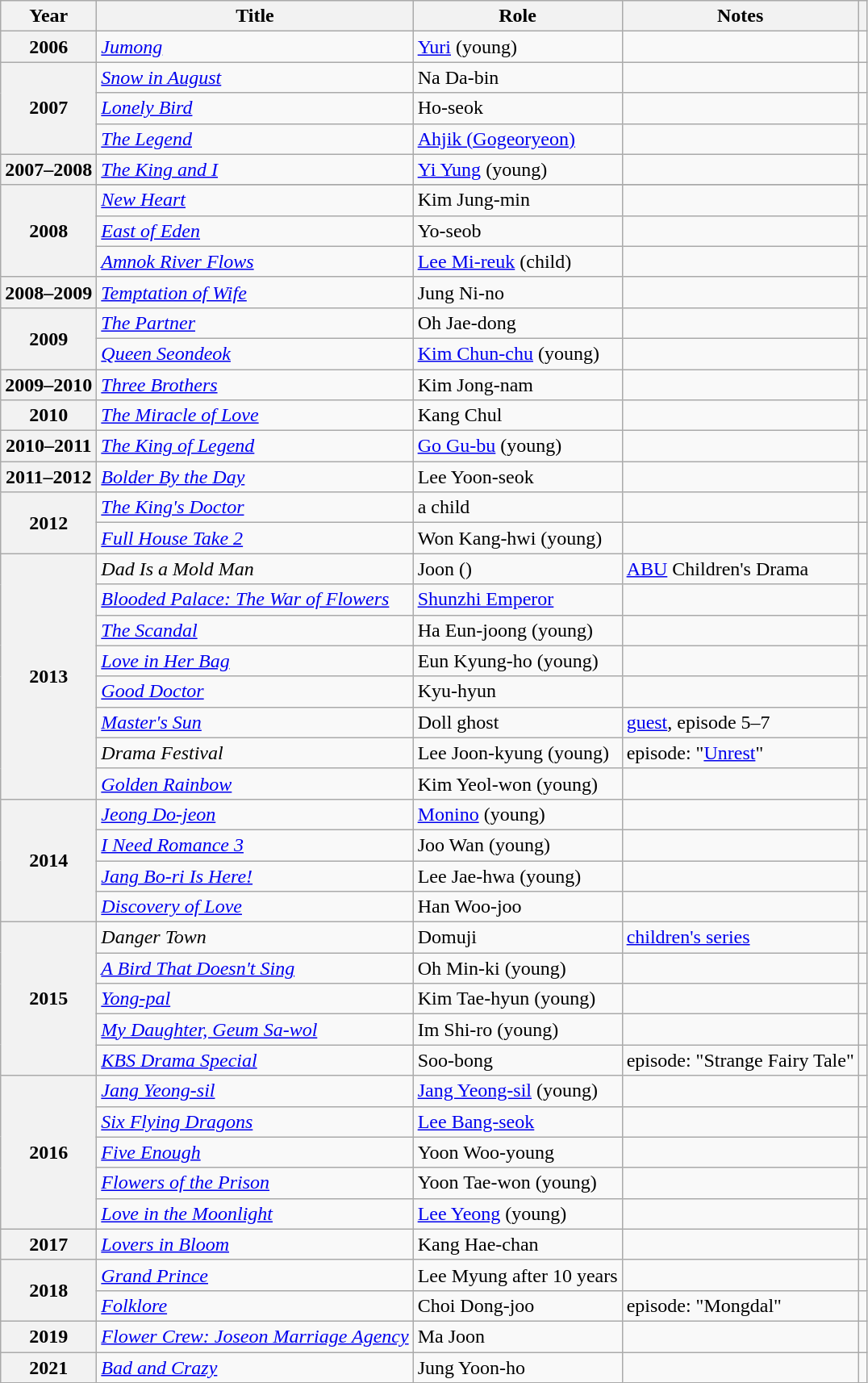<table class="wikitable plainrowheaders sortable">
<tr>
<th scope="col">Year</th>
<th scope="col">Title</th>
<th scope="col">Role</th>
<th scope="col">Notes</th>
<th scope="col" class="unsortable"></th>
</tr>
<tr>
<th scope="row">2006</th>
<td><em><a href='#'>Jumong</a></em></td>
<td><a href='#'>Yuri</a> (young)</td>
<td></td>
<td style="text-align:center"></td>
</tr>
<tr>
<th scope="row" rowspan="3">2007</th>
<td><em><a href='#'>Snow in August</a></em></td>
<td>Na Da-bin</td>
<td></td>
<td style="text-align:center"></td>
</tr>
<tr>
<td><em><a href='#'>Lonely Bird</a></em></td>
<td>Ho-seok</td>
<td></td>
<td style="text-align:center"></td>
</tr>
<tr>
<td><em><a href='#'>The Legend</a></em></td>
<td><a href='#'>Ahjik (Gogeoryeon)</a></td>
<td></td>
<td style="text-align:center"></td>
</tr>
<tr>
<th scope="row">2007–2008</th>
<td><em><a href='#'>The King and I</a></em></td>
<td><a href='#'>Yi Yung</a> (young)</td>
<td></td>
<td style="text-align:center"></td>
</tr>
<tr>
<th scope="row" rowspan="4">2008</th>
</tr>
<tr>
<td><em><a href='#'>New Heart</a></em></td>
<td>Kim Jung-min</td>
<td></td>
<td style="text-align:center"></td>
</tr>
<tr>
<td><em><a href='#'>East of Eden</a></em></td>
<td>Yo-seob</td>
<td></td>
<td style="text-align:center"></td>
</tr>
<tr>
<td><em><a href='#'>Amnok River Flows</a></em></td>
<td><a href='#'>Lee Mi-reuk</a> (child)</td>
<td></td>
<td style="text-align:center"></td>
</tr>
<tr>
<th scope="row">2008–2009</th>
<td><em><a href='#'>Temptation of Wife</a></em></td>
<td>Jung Ni-no</td>
<td></td>
<td style="text-align:center"></td>
</tr>
<tr>
<th scope="row" rowspan="2">2009</th>
<td><em><a href='#'>The Partner</a></em></td>
<td>Oh Jae-dong</td>
<td></td>
<td style="text-align:center"></td>
</tr>
<tr>
<td><em><a href='#'>Queen Seondeok</a></em></td>
<td><a href='#'>Kim Chun-chu</a> (young)</td>
<td></td>
<td style="text-align:center"></td>
</tr>
<tr>
<th scope="row">2009–2010</th>
<td><em><a href='#'>Three Brothers</a></em></td>
<td>Kim Jong-nam</td>
<td></td>
<td style="text-align:center"></td>
</tr>
<tr>
<th scope="row">2010</th>
<td><em><a href='#'>The Miracle of Love</a></em></td>
<td>Kang Chul</td>
<td></td>
<td style="text-align:center"></td>
</tr>
<tr>
<th scope="row">2010–2011</th>
<td><em><a href='#'>The King of Legend</a></em></td>
<td><a href='#'>Go Gu-bu</a> (young)</td>
<td></td>
<td style="text-align:center"></td>
</tr>
<tr>
<th scope="row">2011–2012</th>
<td><em><a href='#'>Bolder By the Day</a></em></td>
<td>Lee Yoon-seok</td>
<td></td>
<td style="text-align:center"></td>
</tr>
<tr>
<th scope="row" rowspan="2">2012</th>
<td><em><a href='#'>The King's Doctor</a></em></td>
<td>a child</td>
<td></td>
<td style="text-align:center"></td>
</tr>
<tr>
<td><em><a href='#'>Full House Take 2</a></em></td>
<td>Won Kang-hwi (young)</td>
<td></td>
<td style="text-align:center"></td>
</tr>
<tr>
<th scope="row" rowspan="8">2013</th>
<td><em>Dad Is a Mold Man</em><br></td>
<td>Joon ()</td>
<td><a href='#'>ABU</a> Children's Drama</td>
<td style="text-align:center"></td>
</tr>
<tr>
<td><em><a href='#'>Blooded Palace: The War of Flowers</a></em></td>
<td><a href='#'>Shunzhi Emperor</a></td>
<td></td>
<td style="text-align:center"></td>
</tr>
<tr>
<td><em><a href='#'>The Scandal</a></em></td>
<td>Ha Eun-joong (young)</td>
<td></td>
<td style="text-align:center"></td>
</tr>
<tr>
<td><em><a href='#'>Love in Her Bag</a></em></td>
<td>Eun Kyung-ho (young)</td>
<td></td>
<td style="text-align:center"></td>
</tr>
<tr>
<td><em><a href='#'>Good Doctor</a></em></td>
<td>Kyu-hyun</td>
<td></td>
<td style="text-align:center"></td>
</tr>
<tr>
<td><em><a href='#'>Master's Sun</a></em></td>
<td>Doll ghost</td>
<td><a href='#'>guest</a>, episode 5–7</td>
<td style="text-align:center"></td>
</tr>
<tr>
<td><em>Drama Festival</em></td>
<td>Lee Joon-kyung (young)</td>
<td>episode: "<a href='#'>Unrest</a>"</td>
<td style="text-align:center"></td>
</tr>
<tr>
<td><em><a href='#'>Golden Rainbow</a></em></td>
<td>Kim Yeol-won (young)</td>
<td></td>
<td style="text-align:center"></td>
</tr>
<tr>
<th scope="row" rowspan="4">2014</th>
<td><em><a href='#'>Jeong Do-jeon</a></em></td>
<td><a href='#'>Monino</a> (young)</td>
<td></td>
<td style="text-align:center"></td>
</tr>
<tr>
<td><em><a href='#'>I Need Romance 3</a></em></td>
<td>Joo Wan (young)</td>
<td></td>
<td style="text-align:center"></td>
</tr>
<tr>
<td><em><a href='#'>Jang Bo-ri Is Here!</a></em></td>
<td>Lee Jae-hwa (young)</td>
<td></td>
<td style="text-align:center"></td>
</tr>
<tr>
<td><em><a href='#'>Discovery of Love</a></em></td>
<td>Han Woo-joo</td>
<td></td>
<td style="text-align:center"></td>
</tr>
<tr>
<th scope="row" rowspan="5">2015</th>
<td><em>Danger Town</em><br></td>
<td>Domuji</td>
<td><a href='#'>children's series</a></td>
<td style="text-align:center"></td>
</tr>
<tr>
<td><em><a href='#'>A Bird That Doesn't Sing</a></em></td>
<td>Oh Min-ki (young)</td>
<td></td>
<td style="text-align:center"></td>
</tr>
<tr>
<td><em><a href='#'>Yong-pal</a></em></td>
<td>Kim Tae-hyun (young)</td>
<td></td>
<td style="text-align:center"></td>
</tr>
<tr>
<td><em><a href='#'>My Daughter, Geum Sa-wol</a></em></td>
<td>Im Shi-ro (young)</td>
<td></td>
<td style="text-align:center"></td>
</tr>
<tr>
<td><em><a href='#'>KBS Drama Special</a></em></td>
<td>Soo-bong</td>
<td>episode: "Strange Fairy Tale"</td>
<td style="text-align:center"></td>
</tr>
<tr>
<th scope="row" rowspan="5">2016</th>
<td><em><a href='#'>Jang Yeong-sil</a></em></td>
<td><a href='#'>Jang Yeong-sil</a> (young)</td>
<td></td>
<td style="text-align:center"></td>
</tr>
<tr>
<td><em><a href='#'>Six Flying Dragons</a></em></td>
<td><a href='#'>Lee Bang-seok</a></td>
<td></td>
<td style="text-align:center"></td>
</tr>
<tr>
<td><em><a href='#'>Five Enough</a></em></td>
<td>Yoon Woo-young</td>
<td></td>
<td style="text-align:center"></td>
</tr>
<tr>
<td><em><a href='#'>Flowers of the Prison</a></em></td>
<td>Yoon Tae-won (young)</td>
<td></td>
<td style="text-align:center"></td>
</tr>
<tr>
<td><em><a href='#'>Love in the Moonlight</a></em></td>
<td><a href='#'>Lee Yeong</a> (young)</td>
<td></td>
<td style="text-align:center"></td>
</tr>
<tr>
<th scope="row">2017</th>
<td><em><a href='#'>Lovers in Bloom</a></em></td>
<td>Kang Hae-chan</td>
<td></td>
<td style="text-align:center"></td>
</tr>
<tr>
<th scope="row" rowspan="2">2018</th>
<td><em><a href='#'>Grand Prince</a></em></td>
<td>Lee Myung after 10 years</td>
<td></td>
<td style="text-align:center"></td>
</tr>
<tr>
<td><em><a href='#'>Folklore</a></em></td>
<td>Choi Dong-joo</td>
<td>episode: "Mongdal"</td>
<td style="text-align:center"></td>
</tr>
<tr>
<th scope="row">2019</th>
<td><em><a href='#'>Flower Crew: Joseon Marriage Agency</a></em></td>
<td>Ma Joon</td>
<td></td>
<td style="text-align:center"></td>
</tr>
<tr>
<th scope="row">2021</th>
<td><em><a href='#'>Bad and Crazy</a></em></td>
<td>Jung Yoon-ho</td>
<td></td>
<td style="text-align:center"></td>
</tr>
</table>
